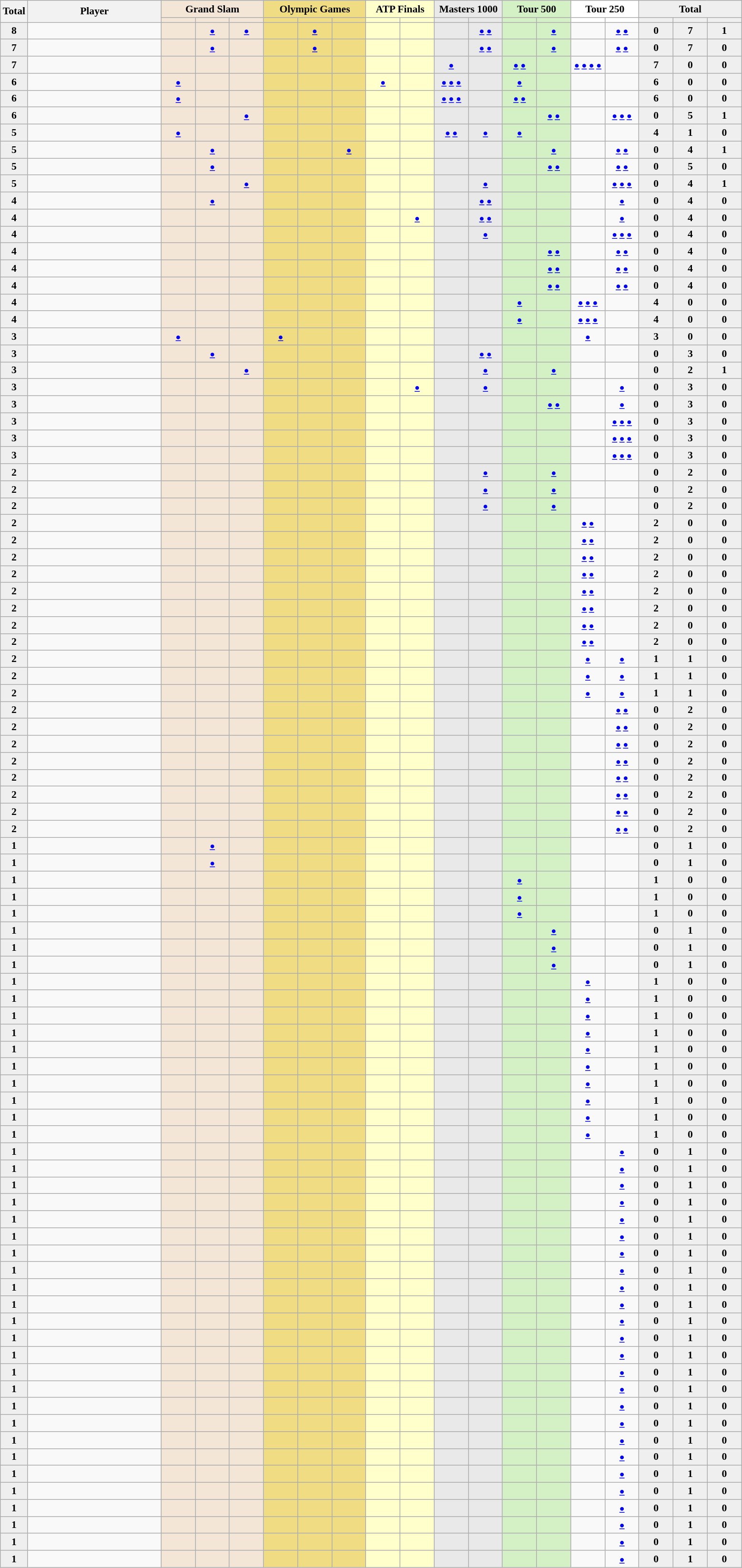<table class="sortable wikitable" style="font-size:90%">
<tr>
<th style="width:30px;" rowspan="2">Total</th>
<th style="width:180px;" rowspan="2">Player</th>
<th style="background-color:#f3e6d7;" colspan="3">Grand Slam</th>
<th style="background-color:#f0dc82;" colspan="3">Olympic Games</th>
<th style="background-color:#ffffcc;" colspan="2">ATP Finals</th>
<th style="background-color:#e9e9e9;" colspan="2">Masters 1000</th>
<th style="background-color:#d4f1c5;" colspan="2">Tour 500</th>
<th style="background-color:#ffffff;" colspan="2">Tour 250</th>
<th style="background-color:#efefef;" colspan="3">Total</th>
</tr>
<tr>
<th style="width:41px; background-color:#f3e6d7;"></th>
<th style="width:41px; background-color:#f3e6d7;"></th>
<th style="width:41px; background-color:#f3e6d7;"></th>
<th style="width:41px; background-color:#f0dc82;"></th>
<th style="width:41px; background-color:#f0dc82;"></th>
<th style="width:41px; background-color:#f0dc82;"></th>
<th style="width:41px; background-color:#ffffcc;"></th>
<th style="width:41px; background-color:#ffffcc;"></th>
<th style="width:41px; background-color:#e9e9e9;"></th>
<th style="width:41px; background-color:#e9e9e9;"></th>
<th style="width:41px; background-color:#d4f1c5;"></th>
<th style="width:41px; background-color:#d4f1c5;"></th>
<th style="width:41px; background-color:#ffffff;"></th>
<th style="width:41px; background-color:#ffffff;"></th>
<th style="width:41px; background-color:#efefef;"></th>
<th style="width:41px; background-color:#efefef;"></th>
<th style="width:41px; background-color:#efefef;"></th>
</tr>
<tr align=center>
<td style="background:#efefef;"><strong>8</strong></td>
<td align=left></td>
<td style="background:#F3E6D7;"></td>
<td style="background:#F3E6D7;"><small><a href='#'>●</a></small></td>
<td style="background:#F3E6D7;"><small><a href='#'>●</a></small></td>
<td style="background:#F0DC82;"></td>
<td style="background:#F0DC82;"><small><a href='#'>●</a> </small></td>
<td style="background:#F0DC82;"></td>
<td style="background:#ffc;"></td>
<td style="background:#ffc;"></td>
<td style="background:#E9E9E9;"></td>
<td style="background:#E9E9E9;"><small><a href='#'>●</a> <a href='#'>●</a></small></td>
<td style="background:#D4F1C5;"></td>
<td style="background:#D4F1C5;"><small><a href='#'>●</a></small></td>
<td></td>
<td><small><a href='#'>●</a> <a href='#'>●</a></small></td>
<td style="background:#efefef;"><strong>0</strong></td>
<td style="background:#efefef;"><strong>7</strong></td>
<td style="background:#efefef;"><strong>1</strong></td>
</tr>
<tr align=center>
<td style="background:#efefef;"><strong>7</strong></td>
<td align=left></td>
<td style="background:#F3E6D7;"></td>
<td style="background:#F3E6D7;"><small><a href='#'>●</a></small></td>
<td style="background:#F3E6D7;"></td>
<td style="background:#F0DC82;"></td>
<td style="background:#F0DC82;"><small><a href='#'>●</a> </small></td>
<td style="background:#F0DC82;"></td>
<td style="background:#ffc;"></td>
<td style="background:#ffc;"></td>
<td style="background:#E9E9E9;"></td>
<td style="background:#E9E9E9;"><small><a href='#'>●</a> <a href='#'>●</a></small></td>
<td style="background:#D4F1C5;"></td>
<td style="background:#D4F1C5;"><small><a href='#'>●</a></small></td>
<td></td>
<td><small><a href='#'>●</a> <a href='#'>●</a></small></td>
<td style="background:#efefef;"><strong>0</strong></td>
<td style="background:#efefef;"><strong>7</strong></td>
<td style="background:#efefef;"><strong>0</strong></td>
</tr>
<tr align=center>
<td style="background:#efefef;"><strong>7</strong></td>
<td align=left></td>
<td style="background:#F3E6D7;"></td>
<td style="background:#F3E6D7;"></td>
<td style="background:#F3E6D7;"></td>
<td style="background:#F0DC82;"></td>
<td style="background:#F0DC82;"></td>
<td style="background:#F0DC82;"></td>
<td style="background:#ffc;"></td>
<td style="background:#ffc;"></td>
<td style="background:#E9E9E9;"><small><a href='#'>●</a></small></td>
<td style="background:#E9E9E9;"></td>
<td style="background:#D4F1C5;"><small><a href='#'>●</a> <a href='#'>●</a></small></td>
<td style="background:#D4F1C5;"></td>
<td><small><a href='#'>●</a> <a href='#'>●</a> <a href='#'>●</a> <a href='#'>●</a></small></td>
<td></td>
<td style="background:#efefef;"><strong>7</strong></td>
<td style="background:#efefef;"><strong>0</strong></td>
<td style="background:#efefef;"><strong>0</strong></td>
</tr>
<tr align=center>
<td style="background:#efefef;"><strong>6</strong></td>
<td align=left></td>
<td style="background:#F3E6D7;"><small><a href='#'>●</a></small></td>
<td style="background:#F3E6D7;"></td>
<td style="background:#F3E6D7;"></td>
<td style="background:#F0DC82;"></td>
<td style="background:#F0DC82;"></td>
<td style="background:#F0DC82;"></td>
<td style="background:#ffc;"><small><a href='#'>●</a></small></td>
<td style="background:#ffc;"></td>
<td style="background:#E9E9E9;"><small><a href='#'>●</a> <a href='#'>●</a> <a href='#'>●</a></small></td>
<td style="background:#E9E9E9;"></td>
<td style="background:#D4F1C5;"><small><a href='#'>●</a></small></td>
<td style="background:#D4F1C5;"></td>
<td></td>
<td></td>
<td style="background:#efefef;"><strong>6</strong></td>
<td style="background:#efefef;"><strong>0</strong></td>
<td style="background:#efefef;"><strong>0</strong></td>
</tr>
<tr align=center>
<td style="background:#efefef;"><strong>6</strong></td>
<td align=left></td>
<td style="background:#F3E6D7;"><small><a href='#'>●</a></small></td>
<td style="background:#F3E6D7;"></td>
<td style="background:#F3E6D7;"></td>
<td style="background:#F0DC82;"></td>
<td style="background:#F0DC82;"></td>
<td style="background:#F0DC82;"></td>
<td style="background:#ffc;"></td>
<td style="background:#ffc;"></td>
<td style="background:#E9E9E9;"><small><a href='#'>●</a> <a href='#'>●</a> <a href='#'>●</a></small></td>
<td style="background:#E9E9E9;"></td>
<td style="background:#D4F1C5;"><small><a href='#'>●</a> <a href='#'>●</a></small></td>
<td style="background:#D4F1C5;"></td>
<td></td>
<td></td>
<td style="background:#efefef;"><strong>6</strong></td>
<td style="background:#efefef;"><strong>0</strong></td>
<td style="background:#efefef;"><strong>0</strong></td>
</tr>
<tr align=center>
<td style="background:#efefef;"><strong>6</strong></td>
<td align=left></td>
<td style="background:#F3E6D7;"></td>
<td style="background:#F3E6D7;"></td>
<td style="background:#F3E6D7;"><small><a href='#'>●</a></small></td>
<td style="background:#F0DC82;"></td>
<td style="background:#F0DC82;"></td>
<td style="background:#F0DC82;"></td>
<td style="background:#ffc;"></td>
<td style="background:#ffc;"></td>
<td style="background:#E9E9E9;"></td>
<td style="background:#E9E9E9;"></td>
<td style="background:#D4F1C5;"></td>
<td style="background:#D4F1C5;"><small><a href='#'>●</a> <a href='#'>●</a></small></td>
<td></td>
<td><small><a href='#'>●</a> <a href='#'>●</a> <a href='#'>●</a></small></td>
<td style="background:#efefef;"><strong>0</strong></td>
<td style="background:#efefef;"><strong>5</strong></td>
<td style="background:#efefef;"><strong>1</strong></td>
</tr>
<tr align=center>
<td style="background:#efefef;"><strong>5</strong></td>
<td align=left></td>
<td style="background:#F3E6D7;"><small><a href='#'>●</a></small></td>
<td style="background:#F3E6D7;"></td>
<td style="background:#F3E6D7;"></td>
<td style="background:#F0DC82;"></td>
<td style="background:#F0DC82;"></td>
<td style="background:#F0DC82;"></td>
<td style="background:#ffc;"></td>
<td style="background:#ffc;"></td>
<td style="background:#E9E9E9;"><small><a href='#'>●</a> <a href='#'>●</a></small></td>
<td style="background:#E9E9E9;"><small><a href='#'>●</a></small></td>
<td style="background:#D4F1C5;"><small><a href='#'>●</a></small></td>
<td style="background:#D4F1C5;"></td>
<td></td>
<td></td>
<td style="background:#efefef;"><strong>4</strong></td>
<td style="background:#efefef;"><strong>1</strong></td>
<td style="background:#efefef;"><strong>0</strong></td>
</tr>
<tr align=center>
<td style="background:#efefef;"><strong>5</strong></td>
<td align=left></td>
<td style="background:#F3E6D7;"></td>
<td style="background:#F3E6D7;"><small><a href='#'>●</a></small></td>
<td style="background:#F3E6D7;"></td>
<td style="background:#F0DC82;"></td>
<td style="background:#F0DC82;"></td>
<td style="background:#F0DC82;"><small><a href='#'>●</a></small></td>
<td style="background:#ffc;"></td>
<td style="background:#ffc;"></td>
<td style="background:#E9E9E9;"></td>
<td style="background:#E9E9E9;"></td>
<td style="background:#D4F1C5;"></td>
<td style="background:#D4F1C5;"><small><a href='#'>●</a></small></td>
<td></td>
<td><small><a href='#'>●</a> <a href='#'>●</a></small></td>
<td style="background:#efefef;"><strong>0</strong></td>
<td style="background:#efefef;"><strong>4</strong></td>
<td style="background:#efefef;"><strong>1</strong></td>
</tr>
<tr align=center>
<td style="background:#efefef;"><strong>5</strong></td>
<td align=left></td>
<td style="background:#F3E6D7;"></td>
<td style="background:#F3E6D7;"><small><a href='#'>●</a></small></td>
<td style="background:#F3E6D7;"></td>
<td style="background:#F0DC82;"></td>
<td style="background:#F0DC82;"></td>
<td style="background:#F0DC82;"></td>
<td style="background:#ffc;"></td>
<td style="background:#ffc;"></td>
<td style="background:#E9E9E9;"></td>
<td style="background:#E9E9E9;"></td>
<td style="background:#D4F1C5;"></td>
<td style="background:#D4F1C5;"><small><a href='#'>●</a> <a href='#'>●</a></small></td>
<td></td>
<td><small><a href='#'>●</a> <a href='#'>●</a></small></td>
<td style="background:#efefef;"><strong>0</strong></td>
<td style="background:#efefef;"><strong>5</strong></td>
<td style="background:#efefef;"><strong>0</strong></td>
</tr>
<tr align=center>
<td style="background:#efefef;"><strong>5</strong></td>
<td align=left></td>
<td style="background:#F3E6D7;"></td>
<td style="background:#F3E6D7;"></td>
<td style="background:#F3E6D7;"><small><a href='#'>●</a></small></td>
<td style="background:#F0DC82;"></td>
<td style="background:#F0DC82;"></td>
<td style="background:#F0DC82;"></td>
<td style="background:#ffc;"></td>
<td style="background:#ffc;"></td>
<td style="background:#E9E9E9;"></td>
<td style="background:#E9E9E9;"><small><a href='#'>●</a></small></td>
<td style="background:#D4F1C5;"></td>
<td style="background:#D4F1C5;"></td>
<td></td>
<td><small><a href='#'>●</a> <a href='#'>●</a> <a href='#'>●</a></small></td>
<td style="background:#efefef;"><strong>0</strong></td>
<td style="background:#efefef;"><strong>4</strong></td>
<td style="background:#efefef;"><strong>1</strong></td>
</tr>
<tr align=center>
<td style="background:#efefef;"><strong>4</strong></td>
<td align=left></td>
<td style="background:#F3E6D7;"></td>
<td style="background:#F3E6D7;"><small><a href='#'>●</a></small></td>
<td style="background:#F3E6D7;"></td>
<td style="background:#F0DC82;"></td>
<td style="background:#F0DC82;"></td>
<td style="background:#F0DC82;"></td>
<td style="background:#ffc;"></td>
<td style="background:#ffc;"></td>
<td style="background:#E9E9E9;"></td>
<td style="background:#E9E9E9;"><small><a href='#'>●</a> <a href='#'>●</a></small></td>
<td style="background:#D4F1C5;"></td>
<td style="background:#D4F1C5;"></td>
<td></td>
<td><small><a href='#'>●</a></small></td>
<td style="background:#efefef;"><strong>0</strong></td>
<td style="background:#efefef;"><strong>4</strong></td>
<td style="background:#efefef;"><strong>0</strong></td>
</tr>
<tr align=center>
<td style="background:#efefef;"><strong>4</strong></td>
<td align=left></td>
<td style="background:#F3E6D7;"></td>
<td style="background:#F3E6D7;"></td>
<td style="background:#F3E6D7;"></td>
<td style="background:#F0DC82;"></td>
<td style="background:#F0DC82;"></td>
<td style="background:#F0DC82;"></td>
<td style="background:#ffc;"></td>
<td style="background:#ffc;"><small><a href='#'>●</a></small></td>
<td style="background:#E9E9E9;"></td>
<td style="background:#E9E9E9;"><small><a href='#'>●</a> <a href='#'>●</a></small></td>
<td style="background:#D4F1C5;"></td>
<td style="background:#D4F1C5;"></td>
<td></td>
<td><small><a href='#'>●</a></small></td>
<td style="background:#efefef;"><strong>0</strong></td>
<td style="background:#efefef;"><strong>4</strong></td>
<td style="background:#efefef;"><strong>0</strong></td>
</tr>
<tr align=center>
<td style="background:#efefef;"><strong>4</strong></td>
<td align=left></td>
<td style="background:#F3E6D7;"></td>
<td style="background:#F3E6D7;"></td>
<td style="background:#F3E6D7;"></td>
<td style="background:#F0DC82;"></td>
<td style="background:#F0DC82;"></td>
<td style="background:#F0DC82;"></td>
<td style="background:#ffc;"></td>
<td style="background:#ffc;"></td>
<td style="background:#E9E9E9;"></td>
<td style="background:#E9E9E9;"><small><a href='#'>●</a></small></td>
<td style="background:#D4F1C5;"></td>
<td style="background:#D4F1C5;"></td>
<td></td>
<td><small><a href='#'>●</a> <a href='#'>●</a> <a href='#'>●</a></small></td>
<td style="background:#efefef;"><strong>0</strong></td>
<td style="background:#efefef;"><strong>4</strong></td>
<td style="background:#efefef;"><strong>0</strong></td>
</tr>
<tr align=center>
<td style="background:#efefef;"><strong>4</strong></td>
<td align=left></td>
<td style="background:#F3E6D7;"></td>
<td style="background:#F3E6D7;"></td>
<td style="background:#F3E6D7;"></td>
<td style="background:#F0DC82;"></td>
<td style="background:#F0DC82;"></td>
<td style="background:#F0DC82;"></td>
<td style="background:#ffc;"></td>
<td style="background:#ffc;"></td>
<td style="background:#E9E9E9;"></td>
<td style="background:#E9E9E9;"></td>
<td style="background:#D4F1C5;"></td>
<td style="background:#D4F1C5;"><small><a href='#'>●</a> <a href='#'>●</a></small></td>
<td></td>
<td><small><a href='#'>●</a> <a href='#'>●</a></small></td>
<td style="background:#efefef;"><strong>0</strong></td>
<td style="background:#efefef;"><strong>4</strong></td>
<td style="background:#efefef;"><strong>0</strong></td>
</tr>
<tr align=center>
<td style="background:#efefef;"><strong>4</strong></td>
<td align=left></td>
<td style="background:#F3E6D7;"></td>
<td style="background:#F3E6D7;"></td>
<td style="background:#F3E6D7;"></td>
<td style="background:#F0DC82;"></td>
<td style="background:#F0DC82;"></td>
<td style="background:#F0DC82;"></td>
<td style="background:#ffc;"></td>
<td style="background:#ffc;"></td>
<td style="background:#E9E9E9;"></td>
<td style="background:#E9E9E9;"></td>
<td style="background:#D4F1C5;"></td>
<td style="background:#D4F1C5;"><small><a href='#'>●</a> <a href='#'>●</a></small></td>
<td></td>
<td><small><a href='#'>●</a> <a href='#'>●</a></small></td>
<td style="background:#efefef;"><strong>0</strong></td>
<td style="background:#efefef;"><strong>4</strong></td>
<td style="background:#efefef;"><strong>0</strong></td>
</tr>
<tr align=center>
<td style="background:#efefef;"><strong>4</strong></td>
<td align=left></td>
<td style="background:#F3E6D7;"></td>
<td style="background:#F3E6D7;"></td>
<td style="background:#F3E6D7;"></td>
<td style="background:#F0DC82;"></td>
<td style="background:#F0DC82;"></td>
<td style="background:#F0DC82;"></td>
<td style="background:#ffc;"></td>
<td style="background:#ffc;"></td>
<td style="background:#E9E9E9;"></td>
<td style="background:#E9E9E9;"></td>
<td style="background:#D4F1C5;"></td>
<td style="background:#D4F1C5;"><small><a href='#'>●</a> <a href='#'>●</a></small></td>
<td></td>
<td><small><a href='#'>●</a> <a href='#'>●</a></small></td>
<td style="background:#efefef;"><strong>0</strong></td>
<td style="background:#efefef;"><strong>4</strong></td>
<td style="background:#efefef;"><strong>0</strong></td>
</tr>
<tr align=center>
<td style="background:#efefef;"><strong>4</strong></td>
<td align=left></td>
<td style="background:#F3E6D7;"></td>
<td style="background:#F3E6D7;"></td>
<td style="background:#F3E6D7;"></td>
<td style="background:#F0DC82;"></td>
<td style="background:#F0DC82;"></td>
<td style="background:#F0DC82;"></td>
<td style="background:#ffc;"></td>
<td style="background:#ffc;"></td>
<td style="background:#E9E9E9;"></td>
<td style="background:#E9E9E9;"></td>
<td style="background:#D4F1C5;"><small><a href='#'>●</a></small></td>
<td style="background:#D4F1C5;"></td>
<td><small><a href='#'>●</a> <a href='#'>●</a> <a href='#'>●</a></small></td>
<td></td>
<td style="background:#efefef;"><strong>4</strong></td>
<td style="background:#efefef;"><strong>0</strong></td>
<td style="background:#efefef;"><strong>0</strong></td>
</tr>
<tr align=center>
<td style="background:#efefef;"><strong>4</strong></td>
<td align=left></td>
<td style="background:#F3E6D7;"></td>
<td style="background:#F3E6D7;"></td>
<td style="background:#F3E6D7;"></td>
<td style="background:#F0DC82;"></td>
<td style="background:#F0DC82;"></td>
<td style="background:#F0DC82;"></td>
<td style="background:#ffc;"></td>
<td style="background:#ffc;"></td>
<td style="background:#E9E9E9;"></td>
<td style="background:#E9E9E9;"></td>
<td style="background:#D4F1C5;"><small><a href='#'>●</a> </small></td>
<td style="background:#D4F1C5;"></td>
<td><small><a href='#'>●</a> <a href='#'>●</a> <a href='#'>●</a></small></td>
<td></td>
<td style="background:#efefef;"><strong>4</strong></td>
<td style="background:#efefef;"><strong>0</strong></td>
<td style="background:#efefef;"><strong>0</strong></td>
</tr>
<tr align=center>
<td style="background:#efefef;"><strong>3</strong></td>
<td align=left></td>
<td style="background:#F3E6D7;"><small><a href='#'>●</a></small></td>
<td style="background:#F3E6D7;"></td>
<td style="background:#F3E6D7;"></td>
<td style="background:#F0DC82;"><small><a href='#'>●</a></small></td>
<td style="background:#F0DC82;"></td>
<td style="background:#F0DC82;"></td>
<td style="background:#ffc;"></td>
<td style="background:#ffc;"></td>
<td style="background:#E9E9E9;"></td>
<td style="background:#E9E9E9;"></td>
<td style="background:#D4F1C5;"></td>
<td style="background:#D4F1C5;"></td>
<td><small><a href='#'>●</a></small></td>
<td></td>
<td style="background:#efefef;"><strong>3</strong></td>
<td style="background:#efefef;"><strong>0</strong></td>
<td style="background:#efefef;"><strong>0</strong></td>
</tr>
<tr align=center>
<td style="background:#efefef;"><strong>3</strong></td>
<td align=left></td>
<td style="background:#F3E6D7;"></td>
<td style="background:#F3E6D7;"><small><a href='#'>●</a></small></td>
<td style="background:#F3E6D7;"></td>
<td style="background:#F0DC82;"></td>
<td style="background:#F0DC82;"></td>
<td style="background:#F0DC82;"></td>
<td style="background:#ffc;"></td>
<td style="background:#ffc;"></td>
<td style="background:#E9E9E9;"></td>
<td style="background:#E9E9E9;"><small><a href='#'>●</a> <a href='#'>●</a></small></td>
<td style="background:#D4F1C5;"></td>
<td style="background:#D4F1C5;"></td>
<td></td>
<td></td>
<td style="background:#efefef;"><strong>0</strong></td>
<td style="background:#efefef;"><strong>3</strong></td>
<td style="background:#efefef;"><strong>0</strong></td>
</tr>
<tr align=center>
<td style="background:#efefef;"><strong>3</strong></td>
<td align=left></td>
<td style="background:#F3E6D7;"></td>
<td style="background:#F3E6D7;"></td>
<td style="background:#F3E6D7;"><small><a href='#'>●</a></small></td>
<td style="background:#F0DC82;"></td>
<td style="background:#F0DC82;"></td>
<td style="background:#F0DC82;"></td>
<td style="background:#ffc;"></td>
<td style="background:#ffc;"></td>
<td style="background:#E9E9E9;"></td>
<td style="background:#E9E9E9;"><small><a href='#'>●</a></small></td>
<td style="background:#D4F1C5;"></td>
<td style="background:#D4F1C5;"><small><a href='#'>●</a></small></td>
<td></td>
<td></td>
<td style="background:#efefef;"><strong>0</strong></td>
<td style="background:#efefef;"><strong>2</strong></td>
<td style="background:#efefef;"><strong>1</strong></td>
</tr>
<tr align=center>
<td style="background:#efefef;"><strong>3</strong></td>
<td align=left></td>
<td style="background:#F3E6D7;"></td>
<td style="background:#F3E6D7;"></td>
<td style="background:#F3E6D7;"></td>
<td style="background:#F0DC82;"></td>
<td style="background:#F0DC82;"></td>
<td style="background:#F0DC82;"></td>
<td style="background:#ffc;"></td>
<td style="background:#ffc;"><small><a href='#'>●</a></small></td>
<td style="background:#E9E9E9;"></td>
<td style="background:#E9E9E9;"><small><a href='#'>●</a></small></td>
<td style="background:#D4F1C5;"></td>
<td style="background:#D4F1C5;"></td>
<td></td>
<td><small><a href='#'>●</a></small></td>
<td style="background:#efefef;"><strong>0</strong></td>
<td style="background:#efefef;"><strong>3</strong></td>
<td style="background:#efefef;"><strong>0</strong></td>
</tr>
<tr align=center>
<td style="background:#efefef;"><strong>3</strong></td>
<td align=left></td>
<td style="background:#F3E6D7;"></td>
<td style="background:#F3E6D7;"></td>
<td style="background:#F3E6D7;"></td>
<td style="background:#F0DC82;"></td>
<td style="background:#F0DC82;"></td>
<td style="background:#F0DC82;"></td>
<td style="background:#ffc;"></td>
<td style="background:#ffc;"></td>
<td style="background:#E9E9E9;"></td>
<td style="background:#E9E9E9;"></td>
<td style="background:#D4F1C5;"></td>
<td style="background:#D4F1C5;"><small><a href='#'>●</a> <a href='#'>●</a></small></td>
<td></td>
<td><small><a href='#'>●</a></small></td>
<td style="background:#efefef;"><strong>0</strong></td>
<td style="background:#efefef;"><strong>3</strong></td>
<td style="background:#efefef;"><strong>0</strong></td>
</tr>
<tr align=center>
<td style="background:#efefef;"><strong>3</strong></td>
<td align=left></td>
<td style="background:#F3E6D7;"></td>
<td style="background:#F3E6D7;"></td>
<td style="background:#F3E6D7;"></td>
<td style="background:#F0DC82;"></td>
<td style="background:#F0DC82;"></td>
<td style="background:#F0DC82;"></td>
<td style="background:#ffc;"></td>
<td style="background:#ffc;"></td>
<td style="background:#E9E9E9;"></td>
<td style="background:#E9E9E9;"></td>
<td style="background:#D4F1C5;"></td>
<td style="background:#D4F1C5;"></td>
<td></td>
<td><small><a href='#'>●</a> <a href='#'>●</a> <a href='#'>●</a></small></td>
<td style="background:#efefef;"><strong>0</strong></td>
<td style="background:#efefef;"><strong>3</strong></td>
<td style="background:#efefef;"><strong>0</strong></td>
</tr>
<tr align=center>
<td style="background:#efefef;"><strong>3</strong></td>
<td align=left></td>
<td style="background:#F3E6D7;"></td>
<td style="background:#F3E6D7;"></td>
<td style="background:#F3E6D7;"></td>
<td style="background:#F0DC82;"></td>
<td style="background:#F0DC82;"></td>
<td style="background:#F0DC82;"></td>
<td style="background:#ffc;"></td>
<td style="background:#ffc;"></td>
<td style="background:#E9E9E9;"></td>
<td style="background:#E9E9E9;"></td>
<td style="background:#D4F1C5;"></td>
<td style="background:#D4F1C5;"></td>
<td></td>
<td><small><a href='#'>●</a> <a href='#'>●</a> <a href='#'>●</a></small></td>
<td style="background:#efefef;"><strong>0</strong></td>
<td style="background:#efefef;"><strong>3</strong></td>
<td style="background:#efefef;"><strong>0</strong></td>
</tr>
<tr align=center>
<td style="background:#efefef;"><strong>3</strong></td>
<td align=left></td>
<td style="background:#F3E6D7;"></td>
<td style="background:#F3E6D7;"></td>
<td style="background:#F3E6D7;"></td>
<td style="background:#F0DC82;"></td>
<td style="background:#F0DC82;"></td>
<td style="background:#F0DC82;"></td>
<td style="background:#ffc;"></td>
<td style="background:#ffc;"></td>
<td style="background:#E9E9E9;"></td>
<td style="background:#E9E9E9;"></td>
<td style="background:#D4F1C5;"></td>
<td style="background:#D4F1C5;"></td>
<td></td>
<td><small><a href='#'>●</a> <a href='#'>●</a> <a href='#'>●</a></small></td>
<td style="background:#efefef;"><strong>0</strong></td>
<td style="background:#efefef;"><strong>3</strong></td>
<td style="background:#efefef;"><strong>0</strong></td>
</tr>
<tr align=center>
<td style="background:#efefef;"><strong>2</strong></td>
<td align=left></td>
<td style="background:#F3E6D7;"></td>
<td style="background:#F3E6D7;"></td>
<td style="background:#F3E6D7;"></td>
<td style="background:#F0DC82;"></td>
<td style="background:#F0DC82;"></td>
<td style="background:#F0DC82;"></td>
<td style="background:#ffc;"></td>
<td style="background:#ffc;"></td>
<td style="background:#E9E9E9;"></td>
<td style="background:#E9E9E9;"><small><a href='#'>●</a></small></td>
<td style="background:#D4F1C5;"></td>
<td style="background:#D4F1C5;"><small><a href='#'>●</a></small></td>
<td></td>
<td></td>
<td style="background:#efefef;"><strong>0</strong></td>
<td style="background:#efefef;"><strong>2</strong></td>
<td style="background:#efefef;"><strong>0</strong></td>
</tr>
<tr align=center>
<td style="background:#efefef;"><strong>2</strong></td>
<td align=left></td>
<td style="background:#F3E6D7;"></td>
<td style="background:#F3E6D7;"></td>
<td style="background:#F3E6D7;"></td>
<td style="background:#F0DC82;"></td>
<td style="background:#F0DC82;"></td>
<td style="background:#F0DC82;"></td>
<td style="background:#ffc;"></td>
<td style="background:#ffc;"></td>
<td style="background:#E9E9E9;"></td>
<td style="background:#E9E9E9;"><small><a href='#'>●</a></small></td>
<td style="background:#D4F1C5;"></td>
<td style="background:#D4F1C5;"><small><a href='#'>●</a></small></td>
<td></td>
<td></td>
<td style="background:#efefef;"><strong>0</strong></td>
<td style="background:#efefef;"><strong>2</strong></td>
<td style="background:#efefef;"><strong>0</strong></td>
</tr>
<tr align=center>
<td style="background:#efefef;"><strong>2</strong></td>
<td align=left></td>
<td style="background:#F3E6D7;"></td>
<td style="background:#F3E6D7;"></td>
<td style="background:#F3E6D7;"></td>
<td style="background:#F0DC82;"></td>
<td style="background:#F0DC82;"></td>
<td style="background:#F0DC82;"></td>
<td style="background:#ffc;"></td>
<td style="background:#ffc;"></td>
<td style="background:#E9E9E9;"></td>
<td style="background:#E9E9E9;"><small><a href='#'>●</a></small></td>
<td style="background:#D4F1C5;"></td>
<td style="background:#D4F1C5;"><small><a href='#'>●</a></small></td>
<td></td>
<td></td>
<td style="background:#efefef;"><strong>0</strong></td>
<td style="background:#efefef;"><strong>2</strong></td>
<td style="background:#efefef;"><strong>0</strong></td>
</tr>
<tr align=center>
<td style="background:#efefef;"><strong>2</strong></td>
<td align=left></td>
<td style="background:#F3E6D7;"></td>
<td style="background:#F3E6D7;"></td>
<td style="background:#F3E6D7;"></td>
<td style="background:#F0DC82;"></td>
<td style="background:#F0DC82;"></td>
<td style="background:#F0DC82;"></td>
<td style="background:#ffc;"></td>
<td style="background:#ffc;"></td>
<td style="background:#E9E9E9;"></td>
<td style="background:#E9E9E9;"></td>
<td style="background:#D4F1C5;"></td>
<td style="background:#D4F1C5;"></td>
<td><small><a href='#'>●</a> <a href='#'>●</a></small></td>
<td></td>
<td style="background:#efefef;"><strong>2</strong></td>
<td style="background:#efefef;"><strong>0</strong></td>
<td style="background:#efefef;"><strong>0</strong></td>
</tr>
<tr align=center>
<td style="background:#efefef;"><strong>2</strong></td>
<td align=left></td>
<td style="background:#F3E6D7;"></td>
<td style="background:#F3E6D7;"></td>
<td style="background:#F3E6D7;"></td>
<td style="background:#F0DC82;"></td>
<td style="background:#F0DC82;"></td>
<td style="background:#F0DC82;"></td>
<td style="background:#ffc;"></td>
<td style="background:#ffc;"></td>
<td style="background:#E9E9E9;"></td>
<td style="background:#E9E9E9;"></td>
<td style="background:#D4F1C5;"></td>
<td style="background:#D4F1C5;"></td>
<td><small><a href='#'>●</a> <a href='#'>●</a></small></td>
<td></td>
<td style="background:#efefef;"><strong>2</strong></td>
<td style="background:#efefef;"><strong>0</strong></td>
<td style="background:#efefef;"><strong>0</strong></td>
</tr>
<tr align=center>
<td style="background:#efefef;"><strong>2</strong></td>
<td align=left></td>
<td style="background:#F3E6D7;"></td>
<td style="background:#F3E6D7;"></td>
<td style="background:#F3E6D7;"></td>
<td style="background:#F0DC82;"></td>
<td style="background:#F0DC82;"></td>
<td style="background:#F0DC82;"></td>
<td style="background:#ffc;"></td>
<td style="background:#ffc;"></td>
<td style="background:#E9E9E9;"></td>
<td style="background:#E9E9E9;"></td>
<td style="background:#D4F1C5;"></td>
<td style="background:#D4F1C5;"></td>
<td><small><a href='#'>●</a> <a href='#'>●</a></small></td>
<td></td>
<td style="background:#efefef;"><strong>2</strong></td>
<td style="background:#efefef;"><strong>0</strong></td>
<td style="background:#efefef;"><strong>0</strong></td>
</tr>
<tr align=center>
<td style="background:#efefef;"><strong>2</strong></td>
<td align=left></td>
<td style="background:#F3E6D7;"></td>
<td style="background:#F3E6D7;"></td>
<td style="background:#F3E6D7;"></td>
<td style="background:#F0DC82;"></td>
<td style="background:#F0DC82;"></td>
<td style="background:#F0DC82;"></td>
<td style="background:#ffc;"></td>
<td style="background:#ffc;"></td>
<td style="background:#E9E9E9;"></td>
<td style="background:#E9E9E9;"></td>
<td style="background:#D4F1C5;"></td>
<td style="background:#D4F1C5;"></td>
<td><small><a href='#'>●</a> <a href='#'>●</a></small></td>
<td></td>
<td style="background:#efefef;"><strong>2</strong></td>
<td style="background:#efefef;"><strong>0</strong></td>
<td style="background:#efefef;"><strong>0</strong></td>
</tr>
<tr align=center>
<td style="background:#efefef;"><strong>2</strong></td>
<td align=left></td>
<td style="background:#F3E6D7;"></td>
<td style="background:#F3E6D7;"></td>
<td style="background:#F3E6D7;"></td>
<td style="background:#F0DC82;"></td>
<td style="background:#F0DC82;"></td>
<td style="background:#F0DC82;"></td>
<td style="background:#ffc;"></td>
<td style="background:#ffc;"></td>
<td style="background:#E9E9E9;"></td>
<td style="background:#E9E9E9;"></td>
<td style="background:#D4F1C5;"></td>
<td style="background:#D4F1C5;"></td>
<td><small><a href='#'>●</a> <a href='#'>●</a></small></td>
<td></td>
<td style="background:#efefef;"><strong>2</strong></td>
<td style="background:#efefef;"><strong>0</strong></td>
<td style="background:#efefef;"><strong>0</strong></td>
</tr>
<tr align=center>
<td style="background:#efefef;"><strong>2</strong></td>
<td align=left></td>
<td style="background:#F3E6D7;"></td>
<td style="background:#F3E6D7;"></td>
<td style="background:#F3E6D7;"></td>
<td style="background:#F0DC82;"></td>
<td style="background:#F0DC82;"></td>
<td style="background:#F0DC82;"></td>
<td style="background:#ffc;"></td>
<td style="background:#ffc;"></td>
<td style="background:#E9E9E9;"></td>
<td style="background:#E9E9E9;"></td>
<td style="background:#D4F1C5;"></td>
<td style="background:#D4F1C5;"></td>
<td><small><a href='#'>●</a> <a href='#'>●</a></small></td>
<td></td>
<td style="background:#efefef;"><strong>2</strong></td>
<td style="background:#efefef;"><strong>0</strong></td>
<td style="background:#efefef;"><strong>0</strong></td>
</tr>
<tr align=center>
<td style="background:#efefef;"><strong>2</strong></td>
<td align=left></td>
<td style="background:#F3E6D7;"></td>
<td style="background:#F3E6D7;"></td>
<td style="background:#F3E6D7;"></td>
<td style="background:#F0DC82;"></td>
<td style="background:#F0DC82;"></td>
<td style="background:#F0DC82;"></td>
<td style="background:#ffc;"></td>
<td style="background:#ffc;"></td>
<td style="background:#E9E9E9;"></td>
<td style="background:#E9E9E9;"></td>
<td style="background:#D4F1C5;"></td>
<td style="background:#D4F1C5;"></td>
<td><small><a href='#'>●</a> <a href='#'>●</a></small></td>
<td></td>
<td style="background:#efefef;"><strong>2</strong></td>
<td style="background:#efefef;"><strong>0</strong></td>
<td style="background:#efefef;"><strong>0</strong></td>
</tr>
<tr align=center>
<td style="background:#efefef;"><strong>2</strong></td>
<td align=left></td>
<td style="background:#F3E6D7;"></td>
<td style="background:#F3E6D7;"></td>
<td style="background:#F3E6D7;"></td>
<td style="background:#F0DC82;"></td>
<td style="background:#F0DC82;"></td>
<td style="background:#F0DC82;"></td>
<td style="background:#ffc;"></td>
<td style="background:#ffc;"></td>
<td style="background:#E9E9E9;"></td>
<td style="background:#E9E9E9;"></td>
<td style="background:#D4F1C5;"></td>
<td style="background:#D4F1C5;"></td>
<td><small><a href='#'>●</a> <a href='#'>●</a></small></td>
<td></td>
<td style="background:#efefef;"><strong>2</strong></td>
<td style="background:#efefef;"><strong>0</strong></td>
<td style="background:#efefef;"><strong>0</strong></td>
</tr>
<tr align=center>
<td style="background:#efefef;"><strong>2</strong></td>
<td align=left></td>
<td style="background:#F3E6D7;"></td>
<td style="background:#F3E6D7;"></td>
<td style="background:#F3E6D7;"></td>
<td style="background:#F0DC82;"></td>
<td style="background:#F0DC82;"></td>
<td style="background:#F0DC82;"></td>
<td style="background:#ffc;"></td>
<td style="background:#ffc;"></td>
<td style="background:#E9E9E9;"></td>
<td style="background:#E9E9E9;"></td>
<td style="background:#D4F1C5;"></td>
<td style="background:#D4F1C5;"></td>
<td><small><a href='#'>●</a></small></td>
<td><small><a href='#'>●</a></small></td>
<td style="background:#efefef;"><strong>1</strong></td>
<td style="background:#efefef;"><strong>1</strong></td>
<td style="background:#efefef;"><strong>0</strong></td>
</tr>
<tr align=center>
<td style="background:#efefef;"><strong>2</strong></td>
<td align=left></td>
<td style="background:#F3E6D7;"></td>
<td style="background:#F3E6D7;"></td>
<td style="background:#F3E6D7;"></td>
<td style="background:#F0DC82;"></td>
<td style="background:#F0DC82;"></td>
<td style="background:#F0DC82;"></td>
<td style="background:#ffc;"></td>
<td style="background:#ffc;"></td>
<td style="background:#E9E9E9;"></td>
<td style="background:#E9E9E9;"></td>
<td style="background:#D4F1C5;"></td>
<td style="background:#D4F1C5;"></td>
<td><small><a href='#'>●</a></small></td>
<td><small><a href='#'>●</a></small></td>
<td style="background:#efefef;"><strong>1</strong></td>
<td style="background:#efefef;"><strong>1</strong></td>
<td style="background:#efefef;"><strong>0</strong></td>
</tr>
<tr align=center>
<td style="background:#efefef;"><strong>2</strong></td>
<td align=left></td>
<td style="background:#F3E6D7;"></td>
<td style="background:#F3E6D7;"></td>
<td style="background:#F3E6D7;"></td>
<td style="background:#F0DC82;"></td>
<td style="background:#F0DC82;"></td>
<td style="background:#F0DC82;"></td>
<td style="background:#ffc;"></td>
<td style="background:#ffc;"></td>
<td style="background:#E9E9E9;"></td>
<td style="background:#E9E9E9;"></td>
<td style="background:#D4F1C5;"></td>
<td style="background:#D4F1C5;"></td>
<td><small><a href='#'>●</a></small></td>
<td><small><a href='#'>●</a></small></td>
<td style="background:#efefef;"><strong>1</strong></td>
<td style="background:#efefef;"><strong>1</strong></td>
<td style="background:#efefef;"><strong>0</strong></td>
</tr>
<tr align=center>
<td style="background:#efefef;"><strong>2</strong></td>
<td align=left></td>
<td style="background:#F3E6D7;"></td>
<td style="background:#F3E6D7;"></td>
<td style="background:#F3E6D7;"></td>
<td style="background:#F0DC82;"></td>
<td style="background:#F0DC82;"></td>
<td style="background:#F0DC82;"></td>
<td style="background:#ffc;"></td>
<td style="background:#ffc;"></td>
<td style="background:#E9E9E9;"></td>
<td style="background:#E9E9E9;"></td>
<td style="background:#D4F1C5;"></td>
<td style="background:#D4F1C5;"></td>
<td></td>
<td><small><a href='#'>●</a> <a href='#'>●</a></small></td>
<td style="background:#efefef;"><strong>0</strong></td>
<td style="background:#efefef;"><strong>2</strong></td>
<td style="background:#efefef;"><strong>0</strong></td>
</tr>
<tr align=center>
<td style="background:#efefef;"><strong>2</strong></td>
<td align=left></td>
<td style="background:#F3E6D7;"></td>
<td style="background:#F3E6D7;"></td>
<td style="background:#F3E6D7;"></td>
<td style="background:#F0DC82;"></td>
<td style="background:#F0DC82;"></td>
<td style="background:#F0DC82;"></td>
<td style="background:#ffc;"></td>
<td style="background:#ffc;"></td>
<td style="background:#E9E9E9;"></td>
<td style="background:#E9E9E9;"></td>
<td style="background:#D4F1C5;"></td>
<td style="background:#D4F1C5;"></td>
<td></td>
<td><small><a href='#'>●</a> <a href='#'>●</a></small></td>
<td style="background:#efefef;"><strong>0</strong></td>
<td style="background:#efefef;"><strong>2</strong></td>
<td style="background:#efefef;"><strong>0</strong></td>
</tr>
<tr align=center>
<td style="background:#efefef;"><strong>2</strong></td>
<td align=left></td>
<td style="background:#F3E6D7;"></td>
<td style="background:#F3E6D7;"></td>
<td style="background:#F3E6D7;"></td>
<td style="background:#F0DC82;"></td>
<td style="background:#F0DC82;"></td>
<td style="background:#F0DC82;"></td>
<td style="background:#ffc;"></td>
<td style="background:#ffc;"></td>
<td style="background:#E9E9E9;"></td>
<td style="background:#E9E9E9;"></td>
<td style="background:#D4F1C5;"></td>
<td style="background:#D4F1C5;"></td>
<td></td>
<td><small><a href='#'>●</a> <a href='#'>●</a></small></td>
<td style="background:#efefef;"><strong>0</strong></td>
<td style="background:#efefef;"><strong>2</strong></td>
<td style="background:#efefef;"><strong>0</strong></td>
</tr>
<tr align=center>
<td style="background:#efefef;"><strong>2</strong></td>
<td align=left></td>
<td style="background:#F3E6D7;"></td>
<td style="background:#F3E6D7;"></td>
<td style="background:#F3E6D7;"></td>
<td style="background:#F0DC82;"></td>
<td style="background:#F0DC82;"></td>
<td style="background:#F0DC82;"></td>
<td style="background:#ffc;"></td>
<td style="background:#ffc;"></td>
<td style="background:#E9E9E9;"></td>
<td style="background:#E9E9E9;"></td>
<td style="background:#D4F1C5;"></td>
<td style="background:#D4F1C5;"></td>
<td></td>
<td><small><a href='#'>●</a> <a href='#'>●</a></small></td>
<td style="background:#efefef;"><strong>0</strong></td>
<td style="background:#efefef;"><strong>2</strong></td>
<td style="background:#efefef;"><strong>0</strong></td>
</tr>
<tr align=center>
<td style="background:#efefef;"><strong>2</strong></td>
<td align=left></td>
<td style="background:#F3E6D7;"></td>
<td style="background:#F3E6D7;"></td>
<td style="background:#F3E6D7;"></td>
<td style="background:#F0DC82;"></td>
<td style="background:#F0DC82;"></td>
<td style="background:#F0DC82;"></td>
<td style="background:#ffc;"></td>
<td style="background:#ffc;"></td>
<td style="background:#E9E9E9;"></td>
<td style="background:#E9E9E9;"></td>
<td style="background:#D4F1C5;"></td>
<td style="background:#D4F1C5;"></td>
<td></td>
<td><small><a href='#'>●</a> <a href='#'>●</a></small></td>
<td style="background:#efefef;"><strong>0</strong></td>
<td style="background:#efefef;"><strong>2</strong></td>
<td style="background:#efefef;"><strong>0</strong></td>
</tr>
<tr align=center>
<td style="background:#efefef;"><strong>2</strong></td>
<td align=left></td>
<td style="background:#F3E6D7;"></td>
<td style="background:#F3E6D7;"></td>
<td style="background:#F3E6D7;"></td>
<td style="background:#F0DC82;"></td>
<td style="background:#F0DC82;"></td>
<td style="background:#F0DC82;"></td>
<td style="background:#ffc;"></td>
<td style="background:#ffc;"></td>
<td style="background:#E9E9E9;"></td>
<td style="background:#E9E9E9;"></td>
<td style="background:#D4F1C5;"></td>
<td style="background:#D4F1C5;"></td>
<td></td>
<td><small><a href='#'>●</a> <a href='#'>●</a></small></td>
<td style="background:#efefef;"><strong>0</strong></td>
<td style="background:#efefef;"><strong>2</strong></td>
<td style="background:#efefef;"><strong>0</strong></td>
</tr>
<tr align=center>
<td style="background:#efefef;"><strong>2</strong></td>
<td align=left></td>
<td style="background:#F3E6D7;"></td>
<td style="background:#F3E6D7;"></td>
<td style="background:#F3E6D7;"></td>
<td style="background:#F0DC82;"></td>
<td style="background:#F0DC82;"></td>
<td style="background:#F0DC82;"></td>
<td style="background:#ffc;"></td>
<td style="background:#ffc;"></td>
<td style="background:#E9E9E9;"></td>
<td style="background:#E9E9E9;"></td>
<td style="background:#D4F1C5;"></td>
<td style="background:#D4F1C5;"></td>
<td></td>
<td><small><a href='#'>●</a> <a href='#'>●</a></small></td>
<td style="background:#efefef;"><strong>0</strong></td>
<td style="background:#efefef;"><strong>2</strong></td>
<td style="background:#efefef;"><strong>0</strong></td>
</tr>
<tr align=center>
<td style="background:#efefef;"><strong>2</strong></td>
<td align=left></td>
<td style="background:#F3E6D7;"></td>
<td style="background:#F3E6D7;"></td>
<td style="background:#F3E6D7;"></td>
<td style="background:#F0DC82;"></td>
<td style="background:#F0DC82;"></td>
<td style="background:#F0DC82;"></td>
<td style="background:#ffc;"></td>
<td style="background:#ffc;"></td>
<td style="background:#E9E9E9;"></td>
<td style="background:#E9E9E9;"></td>
<td style="background:#D4F1C5;"></td>
<td style="background:#D4F1C5;"></td>
<td></td>
<td><small><a href='#'>●</a> <a href='#'>●</a></small></td>
<td style="background:#efefef;"><strong>0</strong></td>
<td style="background:#efefef;"><strong>2</strong></td>
<td style="background:#efefef;"><strong>0</strong></td>
</tr>
<tr align=center>
<td style="background:#efefef;"><strong>1</strong></td>
<td align=left></td>
<td style="background:#F3E6D7;"></td>
<td style="background:#F3E6D7;"><small><a href='#'>●</a></small></td>
<td style="background:#F3E6D7;"></td>
<td style="background:#F0DC82;"></td>
<td style="background:#F0DC82;"></td>
<td style="background:#F0DC82;"></td>
<td style="background:#ffc;"></td>
<td style="background:#ffc;"></td>
<td style="background:#E9E9E9;"></td>
<td style="background:#E9E9E9;"></td>
<td style="background:#D4F1C5;"></td>
<td style="background:#D4F1C5;"></td>
<td></td>
<td></td>
<td style="background:#efefef;"><strong>0</strong></td>
<td style="background:#efefef;"><strong>1</strong></td>
<td style="background:#efefef;"><strong>0</strong></td>
</tr>
<tr align=center>
<td style="background:#efefef;"><strong>1</strong></td>
<td align=left></td>
<td style="background:#F3E6D7;"></td>
<td style="background:#F3E6D7;"><small><a href='#'>●</a></small></td>
<td style="background:#F3E6D7;"></td>
<td style="background:#F0DC82;"></td>
<td style="background:#F0DC82;"></td>
<td style="background:#F0DC82;"></td>
<td style="background:#ffc;"></td>
<td style="background:#ffc;"></td>
<td style="background:#E9E9E9;"></td>
<td style="background:#E9E9E9;"></td>
<td style="background:#D4F1C5;"></td>
<td style="background:#D4F1C5;"></td>
<td></td>
<td></td>
<td style="background:#efefef;"><strong>0</strong></td>
<td style="background:#efefef;"><strong>1</strong></td>
<td style="background:#efefef;"><strong>0</strong></td>
</tr>
<tr align=center>
<td style="background:#efefef;"><strong>1</strong></td>
<td align=left></td>
<td style="background:#F3E6D7;"></td>
<td style="background:#F3E6D7;"></td>
<td style="background:#F3E6D7;"></td>
<td style="background:#F0DC82;"></td>
<td style="background:#F0DC82;"></td>
<td style="background:#F0DC82;"></td>
<td style="background:#ffc;"></td>
<td style="background:#ffc;"></td>
<td style="background:#E9E9E9;"></td>
<td style="background:#E9E9E9;"></td>
<td style="background:#D4F1C5;"><small><a href='#'>●</a></small></td>
<td style="background:#D4F1C5;"></td>
<td></td>
<td></td>
<td style="background:#efefef;"><strong>1</strong></td>
<td style="background:#efefef;"><strong>0</strong></td>
<td style="background:#efefef;"><strong>0</strong></td>
</tr>
<tr align=center>
<td style="background:#efefef;"><strong>1</strong></td>
<td align=left></td>
<td style="background:#F3E6D7;"></td>
<td style="background:#F3E6D7;"></td>
<td style="background:#F3E6D7;"></td>
<td style="background:#F0DC82;"></td>
<td style="background:#F0DC82;"></td>
<td style="background:#F0DC82;"></td>
<td style="background:#ffc;"></td>
<td style="background:#ffc;"></td>
<td style="background:#E9E9E9;"></td>
<td style="background:#E9E9E9;"></td>
<td style="background:#D4F1C5;"><small><a href='#'>●</a></small></td>
<td style="background:#D4F1C5;"></td>
<td></td>
<td></td>
<td style="background:#efefef;"><strong>1</strong></td>
<td style="background:#efefef;"><strong>0</strong></td>
<td style="background:#efefef;"><strong>0</strong></td>
</tr>
<tr align=center>
<td style="background:#efefef;"><strong>1</strong></td>
<td align=left></td>
<td style="background:#F3E6D7;"></td>
<td style="background:#F3E6D7;"></td>
<td style="background:#F3E6D7;"></td>
<td style="background:#F0DC82;"></td>
<td style="background:#F0DC82;"></td>
<td style="background:#F0DC82;"></td>
<td style="background:#ffc;"></td>
<td style="background:#ffc;"></td>
<td style="background:#E9E9E9;"></td>
<td style="background:#E9E9E9;"></td>
<td style="background:#D4F1C5;"><small><a href='#'>●</a></small></td>
<td style="background:#D4F1C5;"></td>
<td></td>
<td></td>
<td style="background:#efefef;"><strong>1</strong></td>
<td style="background:#efefef;"><strong>0</strong></td>
<td style="background:#efefef;"><strong>0</strong></td>
</tr>
<tr align=center>
<td style="background:#efefef;"><strong>1</strong></td>
<td align=left></td>
<td style="background:#F3E6D7;"></td>
<td style="background:#F3E6D7;"></td>
<td style="background:#F3E6D7;"></td>
<td style="background:#F0DC82;"></td>
<td style="background:#F0DC82;"></td>
<td style="background:#F0DC82;"></td>
<td style="background:#ffc;"></td>
<td style="background:#ffc;"></td>
<td style="background:#E9E9E9;"></td>
<td style="background:#E9E9E9;"></td>
<td style="background:#D4F1C5;"></td>
<td style="background:#D4F1C5;"><small><a href='#'>●</a></small></td>
<td></td>
<td></td>
<td style="background:#efefef;"><strong>0</strong></td>
<td style="background:#efefef;"><strong>1</strong></td>
<td style="background:#efefef;"><strong>0</strong></td>
</tr>
<tr align=center>
<td style="background:#efefef;"><strong>1</strong></td>
<td align=left></td>
<td style="background:#F3E6D7;"></td>
<td style="background:#F3E6D7;"></td>
<td style="background:#F3E6D7;"></td>
<td style="background:#F0DC82;"></td>
<td style="background:#F0DC82;"></td>
<td style="background:#F0DC82;"></td>
<td style="background:#ffc;"></td>
<td style="background:#ffc;"></td>
<td style="background:#E9E9E9;"></td>
<td style="background:#E9E9E9;"></td>
<td style="background:#D4F1C5;"></td>
<td style="background:#D4F1C5;"><small><a href='#'>●</a></small></td>
<td></td>
<td></td>
<td style="background:#efefef;"><strong>0</strong></td>
<td style="background:#efefef;"><strong>1</strong></td>
<td style="background:#efefef;"><strong>0</strong></td>
</tr>
<tr align=center>
<td style="background:#efefef;"><strong>1</strong></td>
<td align=left></td>
<td style="background:#F3E6D7;"></td>
<td style="background:#F3E6D7;"></td>
<td style="background:#F3E6D7;"></td>
<td style="background:#F0DC82;"></td>
<td style="background:#F0DC82;"></td>
<td style="background:#F0DC82;"></td>
<td style="background:#ffc;"></td>
<td style="background:#ffc;"></td>
<td style="background:#E9E9E9;"></td>
<td style="background:#E9E9E9;"></td>
<td style="background:#D4F1C5;"></td>
<td style="background:#D4F1C5;"><small><a href='#'>●</a></small></td>
<td></td>
<td></td>
<td style="background:#efefef;"><strong>0</strong></td>
<td style="background:#efefef;"><strong>1</strong></td>
<td style="background:#efefef;"><strong>0</strong></td>
</tr>
<tr align=center>
<td style="background:#efefef;"><strong>1</strong></td>
<td align=left></td>
<td style="background:#F3E6D7;"></td>
<td style="background:#F3E6D7;"></td>
<td style="background:#F3E6D7;"></td>
<td style="background:#F0DC82;"></td>
<td style="background:#F0DC82;"></td>
<td style="background:#F0DC82;"></td>
<td style="background:#ffc;"></td>
<td style="background:#ffc;"></td>
<td style="background:#E9E9E9;"></td>
<td style="background:#E9E9E9;"></td>
<td style="background:#D4F1C5;"></td>
<td style="background:#D4F1C5;"></td>
<td><small><a href='#'>●</a></small></td>
<td></td>
<td style="background:#efefef;"><strong>1</strong></td>
<td style="background:#efefef;"><strong>0</strong></td>
<td style="background:#efefef;"><strong>0</strong></td>
</tr>
<tr align=center>
<td style="background:#efefef;"><strong>1</strong></td>
<td align=left></td>
<td style="background:#F3E6D7;"></td>
<td style="background:#F3E6D7;"></td>
<td style="background:#F3E6D7;"></td>
<td style="background:#F0DC82;"></td>
<td style="background:#F0DC82;"></td>
<td style="background:#F0DC82;"></td>
<td style="background:#ffc;"></td>
<td style="background:#ffc;"></td>
<td style="background:#E9E9E9;"></td>
<td style="background:#E9E9E9;"></td>
<td style="background:#D4F1C5;"></td>
<td style="background:#D4F1C5;"></td>
<td><small><a href='#'>●</a></small></td>
<td></td>
<td style="background:#efefef;"><strong>1</strong></td>
<td style="background:#efefef;"><strong>0</strong></td>
<td style="background:#efefef;"><strong>0</strong></td>
</tr>
<tr align=center>
<td style="background:#efefef;"><strong>1</strong></td>
<td align=left></td>
<td style="background:#F3E6D7;"></td>
<td style="background:#F3E6D7;"></td>
<td style="background:#F3E6D7;"></td>
<td style="background:#F0DC82;"></td>
<td style="background:#F0DC82;"></td>
<td style="background:#F0DC82;"></td>
<td style="background:#ffc;"></td>
<td style="background:#ffc;"></td>
<td style="background:#E9E9E9;"></td>
<td style="background:#E9E9E9;"></td>
<td style="background:#D4F1C5;"></td>
<td style="background:#D4F1C5;"></td>
<td><small><a href='#'>●</a></small></td>
<td></td>
<td style="background:#efefef;"><strong>1</strong></td>
<td style="background:#efefef;"><strong>0</strong></td>
<td style="background:#efefef;"><strong>0</strong></td>
</tr>
<tr align=center>
<td style="background:#efefef;"><strong>1</strong></td>
<td align=left></td>
<td style="background:#F3E6D7;"></td>
<td style="background:#F3E6D7;"></td>
<td style="background:#F3E6D7;"></td>
<td style="background:#F0DC82;"></td>
<td style="background:#F0DC82;"></td>
<td style="background:#F0DC82;"></td>
<td style="background:#ffc;"></td>
<td style="background:#ffc;"></td>
<td style="background:#E9E9E9;"></td>
<td style="background:#E9E9E9;"></td>
<td style="background:#D4F1C5;"></td>
<td style="background:#D4F1C5;"></td>
<td><small><a href='#'>●</a></small></td>
<td></td>
<td style="background:#efefef;"><strong>1</strong></td>
<td style="background:#efefef;"><strong>0</strong></td>
<td style="background:#efefef;"><strong>0</strong></td>
</tr>
<tr align=center>
<td style="background:#efefef;"><strong>1</strong></td>
<td align=left></td>
<td style="background:#F3E6D7;"></td>
<td style="background:#F3E6D7;"></td>
<td style="background:#F3E6D7;"></td>
<td style="background:#F0DC82;"></td>
<td style="background:#F0DC82;"></td>
<td style="background:#F0DC82;"></td>
<td style="background:#ffc;"></td>
<td style="background:#ffc;"></td>
<td style="background:#E9E9E9;"></td>
<td style="background:#E9E9E9;"></td>
<td style="background:#D4F1C5;"></td>
<td style="background:#D4F1C5;"></td>
<td><small><a href='#'>●</a></small></td>
<td></td>
<td style="background:#efefef;"><strong>1</strong></td>
<td style="background:#efefef;"><strong>0</strong></td>
<td style="background:#efefef;"><strong>0</strong></td>
</tr>
<tr align=center>
<td style="background:#efefef;"><strong>1</strong></td>
<td align=left></td>
<td style="background:#F3E6D7;"></td>
<td style="background:#F3E6D7;"></td>
<td style="background:#F3E6D7;"></td>
<td style="background:#F0DC82;"></td>
<td style="background:#F0DC82;"></td>
<td style="background:#F0DC82;"></td>
<td style="background:#ffc;"></td>
<td style="background:#ffc;"></td>
<td style="background:#E9E9E9;"></td>
<td style="background:#E9E9E9;"></td>
<td style="background:#D4F1C5;"></td>
<td style="background:#D4F1C5;"></td>
<td><small><a href='#'>●</a></small></td>
<td></td>
<td style="background:#efefef;"><strong>1</strong></td>
<td style="background:#efefef;"><strong>0</strong></td>
<td style="background:#efefef;"><strong>0</strong></td>
</tr>
<tr align=center>
<td style="background:#efefef;"><strong>1</strong></td>
<td align=left></td>
<td style="background:#F3E6D7;"></td>
<td style="background:#F3E6D7;"></td>
<td style="background:#F3E6D7;"></td>
<td style="background:#F0DC82;"></td>
<td style="background:#F0DC82;"></td>
<td style="background:#F0DC82;"></td>
<td style="background:#ffc;"></td>
<td style="background:#ffc;"></td>
<td style="background:#E9E9E9;"></td>
<td style="background:#E9E9E9;"></td>
<td style="background:#D4F1C5;"></td>
<td style="background:#D4F1C5;"></td>
<td><small><a href='#'>●</a></small></td>
<td></td>
<td style="background:#efefef;"><strong>1</strong></td>
<td style="background:#efefef;"><strong>0</strong></td>
<td style="background:#efefef;"><strong>0</strong></td>
</tr>
<tr align=center>
<td style="background:#efefef;"><strong>1</strong></td>
<td align=left></td>
<td style="background:#F3E6D7;"></td>
<td style="background:#F3E6D7;"></td>
<td style="background:#F3E6D7;"></td>
<td style="background:#F0DC82;"></td>
<td style="background:#F0DC82;"></td>
<td style="background:#F0DC82;"></td>
<td style="background:#ffc;"></td>
<td style="background:#ffc;"></td>
<td style="background:#E9E9E9;"></td>
<td style="background:#E9E9E9;"></td>
<td style="background:#D4F1C5;"></td>
<td style="background:#D4F1C5;"></td>
<td><small><a href='#'>●</a></small></td>
<td></td>
<td style="background:#efefef;"><strong>1</strong></td>
<td style="background:#efefef;"><strong>0</strong></td>
<td style="background:#efefef;"><strong>0</strong></td>
</tr>
<tr align=center>
<td style="background:#efefef;"><strong>1</strong></td>
<td align=left></td>
<td style="background:#F3E6D7;"></td>
<td style="background:#F3E6D7;"></td>
<td style="background:#F3E6D7;"></td>
<td style="background:#F0DC82;"></td>
<td style="background:#F0DC82;"></td>
<td style="background:#F0DC82;"></td>
<td style="background:#ffc;"></td>
<td style="background:#ffc;"></td>
<td style="background:#E9E9E9;"></td>
<td style="background:#E9E9E9;"></td>
<td style="background:#D4F1C5;"></td>
<td style="background:#D4F1C5;"></td>
<td><small><a href='#'>●</a></small></td>
<td></td>
<td style="background:#efefef;"><strong>1</strong></td>
<td style="background:#efefef;"><strong>0</strong></td>
<td style="background:#efefef;"><strong>0</strong></td>
</tr>
<tr align=center>
<td style="background:#efefef;"><strong>1</strong></td>
<td align=left></td>
<td style="background:#F3E6D7;"></td>
<td style="background:#F3E6D7;"></td>
<td style="background:#F3E6D7;"></td>
<td style="background:#F0DC82;"></td>
<td style="background:#F0DC82;"></td>
<td style="background:#F0DC82;"></td>
<td style="background:#ffc;"></td>
<td style="background:#ffc;"></td>
<td style="background:#E9E9E9;"></td>
<td style="background:#E9E9E9;"></td>
<td style="background:#D4F1C5;"></td>
<td style="background:#D4F1C5;"></td>
<td><small><a href='#'>●</a></small></td>
<td></td>
<td style="background:#efefef;"><strong>1</strong></td>
<td style="background:#efefef;"><strong>0</strong></td>
<td style="background:#efefef;"><strong>0</strong></td>
</tr>
<tr align=center>
<td style="background:#efefef;"><strong>1</strong></td>
<td align=left></td>
<td style="background:#F3E6D7;"></td>
<td style="background:#F3E6D7;"></td>
<td style="background:#F3E6D7;"></td>
<td style="background:#F0DC82;"></td>
<td style="background:#F0DC82;"></td>
<td style="background:#F0DC82;"></td>
<td style="background:#ffc;"></td>
<td style="background:#ffc;"></td>
<td style="background:#E9E9E9;"></td>
<td style="background:#E9E9E9;"></td>
<td style="background:#D4F1C5;"></td>
<td style="background:#D4F1C5;"></td>
<td></td>
<td><small><a href='#'>●</a></small></td>
<td style="background:#efefef;"><strong>0</strong></td>
<td style="background:#efefef;"><strong>1</strong></td>
<td style="background:#efefef;"><strong>0</strong></td>
</tr>
<tr align=center>
<td style="background:#efefef;"><strong>1</strong></td>
<td align=left></td>
<td style="background:#F3E6D7;"></td>
<td style="background:#F3E6D7;"></td>
<td style="background:#F3E6D7;"></td>
<td style="background:#F0DC82;"></td>
<td style="background:#F0DC82;"></td>
<td style="background:#F0DC82;"></td>
<td style="background:#ffc;"></td>
<td style="background:#ffc;"></td>
<td style="background:#E9E9E9;"></td>
<td style="background:#E9E9E9;"></td>
<td style="background:#D4F1C5;"></td>
<td style="background:#D4F1C5;"></td>
<td></td>
<td><small><a href='#'>●</a></small></td>
<td style="background:#efefef;"><strong>0</strong></td>
<td style="background:#efefef;"><strong>1</strong></td>
<td style="background:#efefef;"><strong>0</strong></td>
</tr>
<tr align=center>
<td style="background:#efefef;"><strong>1</strong></td>
<td align=left></td>
<td style="background:#F3E6D7;"></td>
<td style="background:#F3E6D7;"></td>
<td style="background:#F3E6D7;"></td>
<td style="background:#F0DC82;"></td>
<td style="background:#F0DC82;"></td>
<td style="background:#F0DC82;"></td>
<td style="background:#ffc;"></td>
<td style="background:#ffc;"></td>
<td style="background:#E9E9E9;"></td>
<td style="background:#E9E9E9;"></td>
<td style="background:#D4F1C5;"></td>
<td style="background:#D4F1C5;"></td>
<td></td>
<td><small><a href='#'>●</a></small></td>
<td style="background:#efefef;"><strong>0</strong></td>
<td style="background:#efefef;"><strong>1</strong></td>
<td style="background:#efefef;"><strong>0</strong></td>
</tr>
<tr align=center>
<td style="background:#efefef;"><strong>1</strong></td>
<td align=left></td>
<td style="background:#F3E6D7;"></td>
<td style="background:#F3E6D7;"></td>
<td style="background:#F3E6D7;"></td>
<td style="background:#F0DC82;"></td>
<td style="background:#F0DC82;"></td>
<td style="background:#F0DC82;"></td>
<td style="background:#ffc;"></td>
<td style="background:#ffc;"></td>
<td style="background:#E9E9E9;"></td>
<td style="background:#E9E9E9;"></td>
<td style="background:#D4F1C5;"></td>
<td style="background:#D4F1C5;"></td>
<td></td>
<td><small><a href='#'>●</a></small></td>
<td style="background:#efefef;"><strong>0</strong></td>
<td style="background:#efefef;"><strong>1</strong></td>
<td style="background:#efefef;"><strong>0</strong></td>
</tr>
<tr align=center>
<td style="background:#efefef;"><strong>1</strong></td>
<td align=left></td>
<td style="background:#F3E6D7;"></td>
<td style="background:#F3E6D7;"></td>
<td style="background:#F3E6D7;"></td>
<td style="background:#F0DC82;"></td>
<td style="background:#F0DC82;"></td>
<td style="background:#F0DC82;"></td>
<td style="background:#ffc;"></td>
<td style="background:#ffc;"></td>
<td style="background:#E9E9E9;"></td>
<td style="background:#E9E9E9;"></td>
<td style="background:#D4F1C5;"></td>
<td style="background:#D4F1C5;"></td>
<td></td>
<td><small><a href='#'>●</a></small></td>
<td style="background:#efefef;"><strong>0</strong></td>
<td style="background:#efefef;"><strong>1</strong></td>
<td style="background:#efefef;"><strong>0</strong></td>
</tr>
<tr align=center>
<td style="background:#efefef;"><strong>1</strong></td>
<td align=left></td>
<td style="background:#F3E6D7;"></td>
<td style="background:#F3E6D7;"></td>
<td style="background:#F3E6D7;"></td>
<td style="background:#F0DC82;"></td>
<td style="background:#F0DC82;"></td>
<td style="background:#F0DC82;"></td>
<td style="background:#ffc;"></td>
<td style="background:#ffc;"></td>
<td style="background:#E9E9E9;"></td>
<td style="background:#E9E9E9;"></td>
<td style="background:#D4F1C5;"></td>
<td style="background:#D4F1C5;"></td>
<td></td>
<td><small><a href='#'>●</a></small></td>
<td style="background:#efefef;"><strong>0</strong></td>
<td style="background:#efefef;"><strong>1</strong></td>
<td style="background:#efefef;"><strong>0</strong></td>
</tr>
<tr align=center>
<td style="background:#efefef;"><strong>1</strong></td>
<td align=left></td>
<td style="background:#F3E6D7;"></td>
<td style="background:#F3E6D7;"></td>
<td style="background:#F3E6D7;"></td>
<td style="background:#F0DC82;"></td>
<td style="background:#F0DC82;"></td>
<td style="background:#F0DC82;"></td>
<td style="background:#ffc;"></td>
<td style="background:#ffc;"></td>
<td style="background:#E9E9E9;"></td>
<td style="background:#E9E9E9;"></td>
<td style="background:#D4F1C5;"></td>
<td style="background:#D4F1C5;"></td>
<td></td>
<td><small><a href='#'>●</a></small></td>
<td style="background:#efefef;"><strong>0</strong></td>
<td style="background:#efefef;"><strong>1</strong></td>
<td style="background:#efefef;"><strong>0</strong></td>
</tr>
<tr align=center>
<td style="background:#efefef;"><strong>1</strong></td>
<td align=left></td>
<td style="background:#F3E6D7;"></td>
<td style="background:#F3E6D7;"></td>
<td style="background:#F3E6D7;"></td>
<td style="background:#F0DC82;"></td>
<td style="background:#F0DC82;"></td>
<td style="background:#F0DC82;"></td>
<td style="background:#ffc;"></td>
<td style="background:#ffc;"></td>
<td style="background:#E9E9E9;"></td>
<td style="background:#E9E9E9;"></td>
<td style="background:#D4F1C5;"></td>
<td style="background:#D4F1C5;"></td>
<td></td>
<td><small><a href='#'>●</a></small></td>
<td style="background:#efefef;"><strong>0</strong></td>
<td style="background:#efefef;"><strong>1</strong></td>
<td style="background:#efefef;"><strong>0</strong></td>
</tr>
<tr align=center>
<td style="background:#efefef;"><strong>1</strong></td>
<td align=left></td>
<td style="background:#F3E6D7;"></td>
<td style="background:#F3E6D7;"></td>
<td style="background:#F3E6D7;"></td>
<td style="background:#F0DC82;"></td>
<td style="background:#F0DC82;"></td>
<td style="background:#F0DC82;"></td>
<td style="background:#ffc;"></td>
<td style="background:#ffc;"></td>
<td style="background:#E9E9E9;"></td>
<td style="background:#E9E9E9;"></td>
<td style="background:#D4F1C5;"></td>
<td style="background:#D4F1C5;"></td>
<td></td>
<td><small><a href='#'>●</a></small></td>
<td style="background:#efefef;"><strong>0</strong></td>
<td style="background:#efefef;"><strong>1</strong></td>
<td style="background:#efefef;"><strong>0</strong></td>
</tr>
<tr align=center>
<td style="background:#efefef;"><strong>1</strong></td>
<td align=left></td>
<td style="background:#F3E6D7;"></td>
<td style="background:#F3E6D7;"></td>
<td style="background:#F3E6D7;"></td>
<td style="background:#F0DC82;"></td>
<td style="background:#F0DC82;"></td>
<td style="background:#F0DC82;"></td>
<td style="background:#ffc;"></td>
<td style="background:#ffc;"></td>
<td style="background:#E9E9E9;"></td>
<td style="background:#E9E9E9;"></td>
<td style="background:#D4F1C5;"></td>
<td style="background:#D4F1C5;"></td>
<td></td>
<td><small><a href='#'>●</a></small></td>
<td style="background:#efefef;"><strong>0</strong></td>
<td style="background:#efefef;"><strong>1</strong></td>
<td style="background:#efefef;"><strong>0</strong></td>
</tr>
<tr align=center>
<td style="background:#efefef;"><strong>1</strong></td>
<td align=left></td>
<td style="background:#F3E6D7;"></td>
<td style="background:#F3E6D7;"></td>
<td style="background:#F3E6D7;"></td>
<td style="background:#F0DC82;"></td>
<td style="background:#F0DC82;"></td>
<td style="background:#F0DC82;"></td>
<td style="background:#ffc;"></td>
<td style="background:#ffc;"></td>
<td style="background:#E9E9E9;"></td>
<td style="background:#E9E9E9;"></td>
<td style="background:#D4F1C5;"></td>
<td style="background:#D4F1C5;"></td>
<td></td>
<td><small><a href='#'>●</a></small></td>
<td style="background:#efefef;"><strong>0</strong></td>
<td style="background:#efefef;"><strong>1</strong></td>
<td style="background:#efefef;"><strong>0</strong></td>
</tr>
<tr align=center>
<td style="background:#efefef;"><strong>1</strong></td>
<td align=left></td>
<td style="background:#F3E6D7;"></td>
<td style="background:#F3E6D7;"></td>
<td style="background:#F3E6D7;"></td>
<td style="background:#F0DC82;"></td>
<td style="background:#F0DC82;"></td>
<td style="background:#F0DC82;"></td>
<td style="background:#ffc;"></td>
<td style="background:#ffc;"></td>
<td style="background:#E9E9E9;"></td>
<td style="background:#E9E9E9;"></td>
<td style="background:#D4F1C5;"></td>
<td style="background:#D4F1C5;"></td>
<td></td>
<td><small><a href='#'>●</a></small></td>
<td style="background:#efefef;"><strong>0</strong></td>
<td style="background:#efefef;"><strong>1</strong></td>
<td style="background:#efefef;"><strong>0</strong></td>
</tr>
<tr align=center>
<td style="background:#efefef;"><strong>1</strong></td>
<td align=left></td>
<td style="background:#F3E6D7;"></td>
<td style="background:#F3E6D7;"></td>
<td style="background:#F3E6D7;"></td>
<td style="background:#F0DC82;"></td>
<td style="background:#F0DC82;"></td>
<td style="background:#F0DC82;"></td>
<td style="background:#ffc;"></td>
<td style="background:#ffc;"></td>
<td style="background:#E9E9E9;"></td>
<td style="background:#E9E9E9;"></td>
<td style="background:#D4F1C5;"></td>
<td style="background:#D4F1C5;"></td>
<td></td>
<td><small><a href='#'>●</a></small></td>
<td style="background:#efefef;"><strong>0</strong></td>
<td style="background:#efefef;"><strong>1</strong></td>
<td style="background:#efefef;"><strong>0</strong></td>
</tr>
<tr align=center>
<td style="background:#efefef;"><strong>1</strong></td>
<td align=left></td>
<td style="background:#F3E6D7;"></td>
<td style="background:#F3E6D7;"></td>
<td style="background:#F3E6D7;"></td>
<td style="background:#F0DC82;"></td>
<td style="background:#F0DC82;"></td>
<td style="background:#F0DC82;"></td>
<td style="background:#ffc;"></td>
<td style="background:#ffc;"></td>
<td style="background:#E9E9E9;"></td>
<td style="background:#E9E9E9;"></td>
<td style="background:#D4F1C5;"></td>
<td style="background:#D4F1C5;"></td>
<td></td>
<td><small><a href='#'>●</a></small></td>
<td style="background:#efefef;"><strong>0</strong></td>
<td style="background:#efefef;"><strong>1</strong></td>
<td style="background:#efefef;"><strong>0</strong></td>
</tr>
<tr align=center>
<td style="background:#efefef;"><strong>1</strong></td>
<td align=left></td>
<td style="background:#F3E6D7;"></td>
<td style="background:#F3E6D7;"></td>
<td style="background:#F3E6D7;"></td>
<td style="background:#F0DC82;"></td>
<td style="background:#F0DC82;"></td>
<td style="background:#F0DC82;"></td>
<td style="background:#ffc;"></td>
<td style="background:#ffc;"></td>
<td style="background:#E9E9E9;"></td>
<td style="background:#E9E9E9;"></td>
<td style="background:#D4F1C5;"></td>
<td style="background:#D4F1C5;"></td>
<td></td>
<td><small><a href='#'>●</a></small></td>
<td style="background:#efefef;"><strong>0</strong></td>
<td style="background:#efefef;"><strong>1</strong></td>
<td style="background:#efefef;"><strong>0</strong></td>
</tr>
<tr align=center>
<td style="background:#efefef;"><strong>1</strong></td>
<td align=left></td>
<td style="background:#F3E6D7;"></td>
<td style="background:#F3E6D7;"></td>
<td style="background:#F3E6D7;"></td>
<td style="background:#F0DC82;"></td>
<td style="background:#F0DC82;"></td>
<td style="background:#F0DC82;"></td>
<td style="background:#ffc;"></td>
<td style="background:#ffc;"></td>
<td style="background:#E9E9E9;"></td>
<td style="background:#E9E9E9;"></td>
<td style="background:#D4F1C5;"></td>
<td style="background:#D4F1C5;"></td>
<td></td>
<td><small><a href='#'>●</a></small></td>
<td style="background:#efefef;"><strong>0</strong></td>
<td style="background:#efefef;"><strong>1</strong></td>
<td style="background:#efefef;"><strong>0</strong></td>
</tr>
<tr align=center>
<td style="background:#efefef;"><strong>1</strong></td>
<td align=left></td>
<td style="background:#F3E6D7;"></td>
<td style="background:#F3E6D7;"></td>
<td style="background:#F3E6D7;"></td>
<td style="background:#F0DC82;"></td>
<td style="background:#F0DC82;"></td>
<td style="background:#F0DC82;"></td>
<td style="background:#ffc;"></td>
<td style="background:#ffc;"></td>
<td style="background:#E9E9E9;"></td>
<td style="background:#E9E9E9;"></td>
<td style="background:#D4F1C5;"></td>
<td style="background:#D4F1C5;"></td>
<td></td>
<td><small><a href='#'>●</a></small></td>
<td style="background:#efefef;"><strong>0</strong></td>
<td style="background:#efefef;"><strong>1</strong></td>
<td style="background:#efefef;"><strong>0</strong></td>
</tr>
<tr align=center>
<td style="background:#efefef;"><strong>1</strong></td>
<td align=left></td>
<td style="background:#F3E6D7;"></td>
<td style="background:#F3E6D7;"></td>
<td style="background:#F3E6D7;"></td>
<td style="background:#F0DC82;"></td>
<td style="background:#F0DC82;"></td>
<td style="background:#F0DC82;"></td>
<td style="background:#ffc;"></td>
<td style="background:#ffc;"></td>
<td style="background:#E9E9E9;"></td>
<td style="background:#E9E9E9;"></td>
<td style="background:#D4F1C5;"></td>
<td style="background:#D4F1C5;"></td>
<td></td>
<td><small><a href='#'>●</a></small></td>
<td style="background:#efefef;"><strong>0</strong></td>
<td style="background:#efefef;"><strong>1</strong></td>
<td style="background:#efefef;"><strong>0</strong></td>
</tr>
<tr align=center>
<td style="background:#efefef;"><strong>1</strong></td>
<td align=left></td>
<td style="background:#F3E6D7;"></td>
<td style="background:#F3E6D7;"></td>
<td style="background:#F3E6D7;"></td>
<td style="background:#F0DC82;"></td>
<td style="background:#F0DC82;"></td>
<td style="background:#F0DC82;"></td>
<td style="background:#ffc;"></td>
<td style="background:#ffc;"></td>
<td style="background:#E9E9E9;"></td>
<td style="background:#E9E9E9;"></td>
<td style="background:#D4F1C5;"></td>
<td style="background:#D4F1C5;"></td>
<td></td>
<td><small><a href='#'>●</a></small></td>
<td style="background:#efefef;"><strong>0</strong></td>
<td style="background:#efefef;"><strong>1</strong></td>
<td style="background:#efefef;"><strong>0</strong></td>
</tr>
<tr align=center>
<td style="background:#efefef;"><strong>1</strong></td>
<td align=left></td>
<td style="background:#F3E6D7;"></td>
<td style="background:#F3E6D7;"></td>
<td style="background:#F3E6D7;"></td>
<td style="background:#F0DC82;"></td>
<td style="background:#F0DC82;"></td>
<td style="background:#F0DC82;"></td>
<td style="background:#ffc;"></td>
<td style="background:#ffc;"></td>
<td style="background:#E9E9E9;"></td>
<td style="background:#E9E9E9;"></td>
<td style="background:#D4F1C5;"></td>
<td style="background:#D4F1C5;"></td>
<td></td>
<td><small><a href='#'>●</a></small></td>
<td style="background:#efefef;"><strong>0</strong></td>
<td style="background:#efefef;"><strong>1</strong></td>
<td style="background:#efefef;"><strong>0</strong></td>
</tr>
<tr align=center>
<td style="background:#efefef;"><strong>1</strong></td>
<td align=left></td>
<td style="background:#F3E6D7;"></td>
<td style="background:#F3E6D7;"></td>
<td style="background:#F3E6D7;"></td>
<td style="background:#F0DC82;"></td>
<td style="background:#F0DC82;"></td>
<td style="background:#F0DC82;"></td>
<td style="background:#ffc;"></td>
<td style="background:#ffc;"></td>
<td style="background:#E9E9E9;"></td>
<td style="background:#E9E9E9;"></td>
<td style="background:#D4F1C5;"></td>
<td style="background:#D4F1C5;"></td>
<td></td>
<td><small><a href='#'>●</a></small></td>
<td style="background:#efefef;"><strong>0</strong></td>
<td style="background:#efefef;"><strong>1</strong></td>
<td style="background:#efefef;"><strong>0</strong></td>
</tr>
<tr align=center>
<td style="background:#efefef;"><strong>1</strong></td>
<td align=left></td>
<td style="background:#F3E6D7;"></td>
<td style="background:#F3E6D7;"></td>
<td style="background:#F3E6D7;"></td>
<td style="background:#F0DC82;"></td>
<td style="background:#F0DC82;"></td>
<td style="background:#F0DC82;"></td>
<td style="background:#ffc;"></td>
<td style="background:#ffc;"></td>
<td style="background:#E9E9E9;"></td>
<td style="background:#E9E9E9;"></td>
<td style="background:#D4F1C5;"></td>
<td style="background:#D4F1C5;"></td>
<td></td>
<td><small><a href='#'>●</a></small></td>
<td style="background:#efefef;"><strong>0</strong></td>
<td style="background:#efefef;"><strong>1</strong></td>
<td style="background:#efefef;"><strong>0</strong></td>
</tr>
<tr align=center>
<td style="background:#efefef;"><strong>1</strong></td>
<td align=left></td>
<td style="background:#F3E6D7;"></td>
<td style="background:#F3E6D7;"></td>
<td style="background:#F3E6D7;"></td>
<td style="background:#F0DC82;"></td>
<td style="background:#F0DC82;"></td>
<td style="background:#F0DC82;"></td>
<td style="background:#ffc;"></td>
<td style="background:#ffc;"></td>
<td style="background:#E9E9E9;"></td>
<td style="background:#E9E9E9;"></td>
<td style="background:#D4F1C5;"></td>
<td style="background:#D4F1C5;"></td>
<td></td>
<td><small><a href='#'>●</a></small></td>
<td style="background:#efefef;"><strong>0</strong></td>
<td style="background:#efefef;"><strong>1</strong></td>
<td style="background:#efefef;"><strong>0</strong></td>
</tr>
<tr align=center>
<td style="background:#efefef;"><strong>1</strong></td>
<td align=left></td>
<td style="background:#F3E6D7;"></td>
<td style="background:#F3E6D7;"></td>
<td style="background:#F3E6D7;"></td>
<td style="background:#F0DC82;"></td>
<td style="background:#F0DC82;"></td>
<td style="background:#F0DC82;"></td>
<td style="background:#ffc;"></td>
<td style="background:#ffc;"></td>
<td style="background:#E9E9E9;"></td>
<td style="background:#E9E9E9;"></td>
<td style="background:#D4F1C5;"></td>
<td style="background:#D4F1C5;"></td>
<td></td>
<td><small><a href='#'>●</a></small></td>
<td style="background:#efefef;"><strong>0</strong></td>
<td style="background:#efefef;"><strong>1</strong></td>
<td style="background:#efefef;"><strong>0</strong></td>
</tr>
<tr align=center>
<td style="background:#efefef;"><strong>1</strong></td>
<td align=left></td>
<td style="background:#F3E6D7;"></td>
<td style="background:#F3E6D7;"></td>
<td style="background:#F3E6D7;"></td>
<td style="background:#F0DC82;"></td>
<td style="background:#F0DC82;"></td>
<td style="background:#F0DC82;"></td>
<td style="background:#ffc;"></td>
<td style="background:#ffc;"></td>
<td style="background:#E9E9E9;"></td>
<td style="background:#E9E9E9;"></td>
<td style="background:#D4F1C5;"></td>
<td style="background:#D4F1C5;"></td>
<td></td>
<td><small><a href='#'>●</a></small></td>
<td style="background:#efefef;"><strong>0</strong></td>
<td style="background:#efefef;"><strong>1</strong></td>
<td style="background:#efefef;"><strong>0</strong></td>
</tr>
</table>
